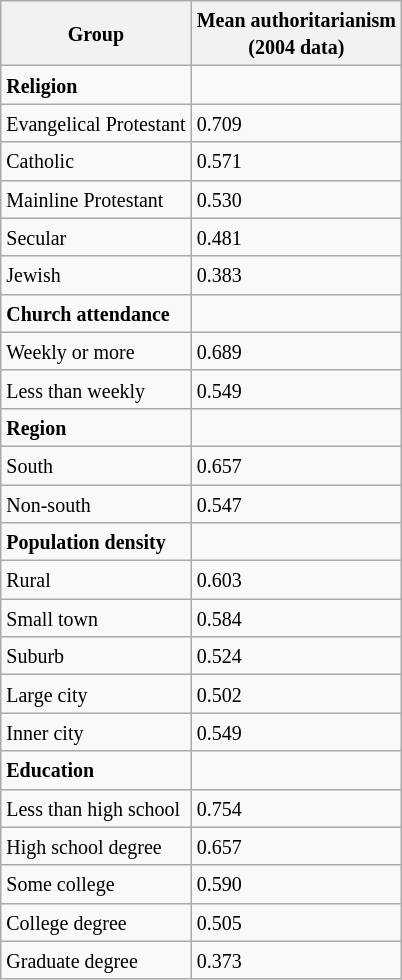<table class="wikitable">
<tr>
<th><small>Group</small></th>
<th><small>Mean authoritarianism<br>(2004 data)</small></th>
</tr>
<tr>
<td><strong><small>Religion</small></strong></td>
<td></td>
</tr>
<tr>
<td><small>Evangelical Protestant</small></td>
<td><small>0.709</small></td>
</tr>
<tr>
<td><small>Catholic</small></td>
<td><small>0.571</small></td>
</tr>
<tr>
<td><small>Mainline Protestant</small></td>
<td><small>0.530</small></td>
</tr>
<tr>
<td><small>Secular</small></td>
<td><small>0.481</small></td>
</tr>
<tr>
<td><small>Jewish</small></td>
<td><small>0.383</small></td>
</tr>
<tr>
<td><strong><small>Church attendance</small></strong></td>
</tr>
<tr>
<td><small>Weekly or more</small></td>
<td><small>0.689</small></td>
</tr>
<tr>
<td><small>Less than weekly</small></td>
<td><small>0.549</small></td>
</tr>
<tr>
<td><strong><small>Region</small></strong></td>
<td></td>
</tr>
<tr>
<td><small>South</small></td>
<td><small>0.657</small></td>
</tr>
<tr>
<td><small>Non-south</small></td>
<td><small>0.547</small></td>
</tr>
<tr>
<td><strong><small>Population density</small></strong></td>
<td></td>
</tr>
<tr>
<td><small>Rural</small></td>
<td><small>0.603</small></td>
</tr>
<tr>
<td><small>Small town</small></td>
<td><small>0.584</small></td>
</tr>
<tr>
<td><small>Suburb</small></td>
<td><small>0.524</small></td>
</tr>
<tr>
<td><small>Large city</small></td>
<td><small>0.502</small></td>
</tr>
<tr>
<td><small>Inner city</small></td>
<td><small>0.549</small></td>
</tr>
<tr>
<td><strong><small>Education</small></strong></td>
</tr>
<tr>
<td><small>Less than high school</small></td>
<td><small>0.754</small></td>
</tr>
<tr>
<td><small>High school degree</small></td>
<td><small>0.657</small></td>
</tr>
<tr>
<td><small>Some college</small></td>
<td><small>0.590</small></td>
</tr>
<tr>
<td><small>College degree</small></td>
<td><small>0.505</small></td>
</tr>
<tr>
<td><small>Graduate degree</small></td>
<td><small>0.373</small></td>
</tr>
</table>
